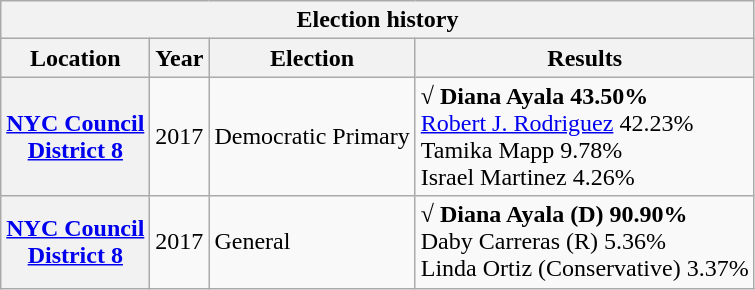<table class="wikitable collapsible">
<tr valign=bottom>
<th colspan=4>Election history</th>
</tr>
<tr valign=bottom>
<th>Location</th>
<th>Year</th>
<th>Election</th>
<th>Results</th>
</tr>
<tr>
<th><a href='#'>NYC Council<br>District 8</a></th>
<td>2017</td>
<td>Democratic Primary</td>
<td><strong>√ Diana Ayala 43.50%</strong><br><a href='#'>Robert J. Rodriguez</a> 42.23%<br>Tamika Mapp 9.78%<br>Israel Martinez 4.26%</td>
</tr>
<tr>
<th><a href='#'>NYC Council<br>District 8</a></th>
<td>2017</td>
<td>General</td>
<td><strong>√ Diana Ayala (D) 90.90%</strong><br>Daby Carreras (R) 5.36%<br>Linda Ortiz (Conservative) 3.37%</td>
</tr>
</table>
